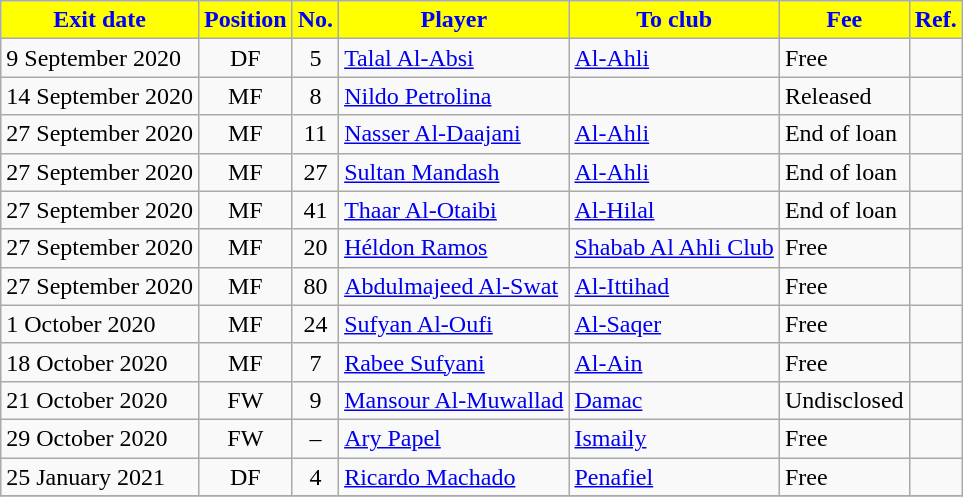<table class="wikitable sortable">
<tr>
<th style="background:yellow; color:blue;"><strong>Exit date</strong></th>
<th style="background:yellow; color:blue;"><strong>Position</strong></th>
<th style="background:yellow; color:blue;"><strong>No.</strong></th>
<th style="background:yellow; color:blue;"><strong>Player</strong></th>
<th style="background:yellow; color:blue;"><strong>To club</strong></th>
<th style="background:yellow; color:blue;"><strong>Fee</strong></th>
<th style="background:yellow; color:blue;"><strong>Ref.</strong></th>
</tr>
<tr>
<td>9 September 2020</td>
<td style="text-align:center;">DF</td>
<td style="text-align:center;">5</td>
<td style="text-align:left;"> <a href='#'>Talal Al-Absi</a></td>
<td style="text-align:left;"> <a href='#'>Al-Ahli</a></td>
<td>Free</td>
<td></td>
</tr>
<tr>
<td>14 September 2020</td>
<td style="text-align:center;">MF</td>
<td style="text-align:center;">8</td>
<td style="text-align:left;"> <a href='#'>Nildo Petrolina</a></td>
<td style="text-align:left;"></td>
<td>Released</td>
<td></td>
</tr>
<tr>
<td>27 September 2020</td>
<td style="text-align:center;">MF</td>
<td style="text-align:center;">11</td>
<td style="text-align:left;"> <a href='#'>Nasser Al-Daajani</a></td>
<td style="text-align:left;"> <a href='#'>Al-Ahli</a></td>
<td>End of loan</td>
<td></td>
</tr>
<tr>
<td>27 September 2020</td>
<td style="text-align:center;">MF</td>
<td style="text-align:center;">27</td>
<td style="text-align:left;"> <a href='#'>Sultan Mandash</a></td>
<td style="text-align:left;"> <a href='#'>Al-Ahli</a></td>
<td>End of loan</td>
<td></td>
</tr>
<tr>
<td>27 September 2020</td>
<td style="text-align:center;">MF</td>
<td style="text-align:center;">41</td>
<td style="text-align:left;"> <a href='#'>Thaar Al-Otaibi</a></td>
<td style="text-align:left;"> <a href='#'>Al-Hilal</a></td>
<td>End of loan</td>
<td></td>
</tr>
<tr>
<td>27 September 2020</td>
<td style="text-align:center;">MF</td>
<td style="text-align:center;">20</td>
<td style="text-align:left;"> <a href='#'>Héldon Ramos</a></td>
<td style="text-align:left;"> <a href='#'>Shabab Al Ahli Club</a></td>
<td>Free</td>
<td></td>
</tr>
<tr>
<td>27 September 2020</td>
<td style="text-align:center;">MF</td>
<td style="text-align:center;">80</td>
<td style="text-align:left;"> <a href='#'>Abdulmajeed Al-Swat</a></td>
<td style="text-align:left;"> <a href='#'>Al-Ittihad</a></td>
<td>Free</td>
<td></td>
</tr>
<tr>
<td>1 October 2020</td>
<td style="text-align:center;">MF</td>
<td style="text-align:center;">24</td>
<td style="text-align:left;"> <a href='#'>Sufyan Al-Oufi</a></td>
<td style="text-align:left;"> <a href='#'>Al-Saqer</a></td>
<td>Free</td>
<td></td>
</tr>
<tr>
<td>18 October 2020</td>
<td style="text-align:center;">MF</td>
<td style="text-align:center;">7</td>
<td style="text-align:left;"> <a href='#'>Rabee Sufyani</a></td>
<td style="text-align:left;"> <a href='#'>Al-Ain</a></td>
<td>Free</td>
<td></td>
</tr>
<tr>
<td>21 October 2020</td>
<td style="text-align:center;">FW</td>
<td style="text-align:center;">9</td>
<td style="text-align:left;"> <a href='#'>Mansour Al-Muwallad</a></td>
<td style="text-align:left;"> <a href='#'>Damac</a></td>
<td>Undisclosed</td>
<td></td>
</tr>
<tr>
<td>29 October 2020</td>
<td style="text-align:center;">FW</td>
<td style="text-align:center;">–</td>
<td style="text-align:left;"> <a href='#'>Ary Papel</a></td>
<td style="text-align:left;"> <a href='#'>Ismaily</a></td>
<td>Free</td>
<td></td>
</tr>
<tr>
<td>25 January 2021</td>
<td style="text-align:center;">DF</td>
<td style="text-align:center;">4</td>
<td style="text-align:left;"> <a href='#'>Ricardo Machado</a></td>
<td style="text-align:left;"> <a href='#'>Penafiel</a></td>
<td>Free</td>
<td></td>
</tr>
<tr>
</tr>
</table>
